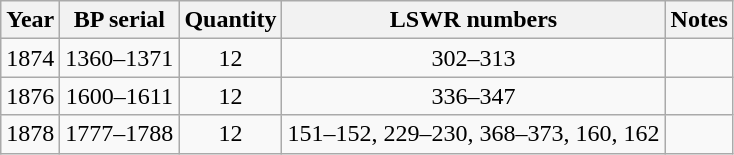<table class="wikitable" style=text-align:center>
<tr>
<th>Year</th>
<th>BP serial</th>
<th>Quantity</th>
<th>LSWR numbers</th>
<th>Notes</th>
</tr>
<tr>
<td>1874</td>
<td>1360–1371</td>
<td>12</td>
<td>302–313</td>
<td align=left></td>
</tr>
<tr>
<td>1876</td>
<td>1600–1611</td>
<td>12</td>
<td>336–347</td>
<td align=left></td>
</tr>
<tr>
<td>1878</td>
<td>1777–1788</td>
<td>12</td>
<td>151–152, 229–230, 368–373, 160, 162</td>
<td align=left></td>
</tr>
</table>
